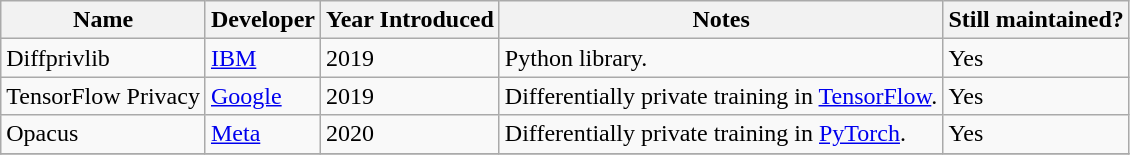<table class="sortable wikitable" style="text-align: left">
<tr>
<th>Name</th>
<th>Developer</th>
<th>Year Introduced</th>
<th>Notes</th>
<th>Still maintained?</th>
</tr>
<tr>
<td>Diffprivlib</td>
<td><a href='#'>IBM</a></td>
<td>2019</td>
<td>Python library.</td>
<td>Yes</td>
</tr>
<tr>
<td>TensorFlow Privacy</td>
<td><a href='#'>Google</a></td>
<td>2019</td>
<td>Differentially private training in <a href='#'>TensorFlow</a>.</td>
<td>Yes</td>
</tr>
<tr>
<td>Opacus</td>
<td><a href='#'>Meta</a></td>
<td>2020</td>
<td>Differentially private training in <a href='#'>PyTorch</a>.</td>
<td>Yes</td>
</tr>
<tr>
</tr>
</table>
